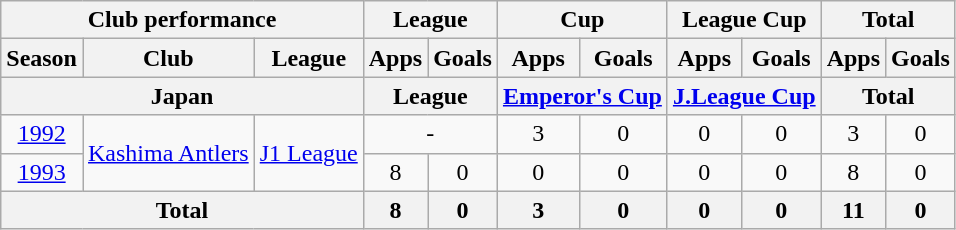<table class="wikitable" style="text-align:center;">
<tr>
<th colspan=3>Club performance</th>
<th colspan=2>League</th>
<th colspan=2>Cup</th>
<th colspan=2>League Cup</th>
<th colspan=2>Total</th>
</tr>
<tr>
<th>Season</th>
<th>Club</th>
<th>League</th>
<th>Apps</th>
<th>Goals</th>
<th>Apps</th>
<th>Goals</th>
<th>Apps</th>
<th>Goals</th>
<th>Apps</th>
<th>Goals</th>
</tr>
<tr>
<th colspan=3>Japan</th>
<th colspan=2>League</th>
<th colspan=2><a href='#'>Emperor's Cup</a></th>
<th colspan=2><a href='#'>J.League Cup</a></th>
<th colspan=2>Total</th>
</tr>
<tr>
<td><a href='#'>1992</a></td>
<td rowspan="2"><a href='#'>Kashima Antlers</a></td>
<td rowspan="2"><a href='#'>J1 League</a></td>
<td colspan="2">-</td>
<td>3</td>
<td>0</td>
<td>0</td>
<td>0</td>
<td>3</td>
<td>0</td>
</tr>
<tr>
<td><a href='#'>1993</a></td>
<td>8</td>
<td>0</td>
<td>0</td>
<td>0</td>
<td>0</td>
<td>0</td>
<td>8</td>
<td>0</td>
</tr>
<tr>
<th colspan=3>Total</th>
<th>8</th>
<th>0</th>
<th>3</th>
<th>0</th>
<th>0</th>
<th>0</th>
<th>11</th>
<th>0</th>
</tr>
</table>
